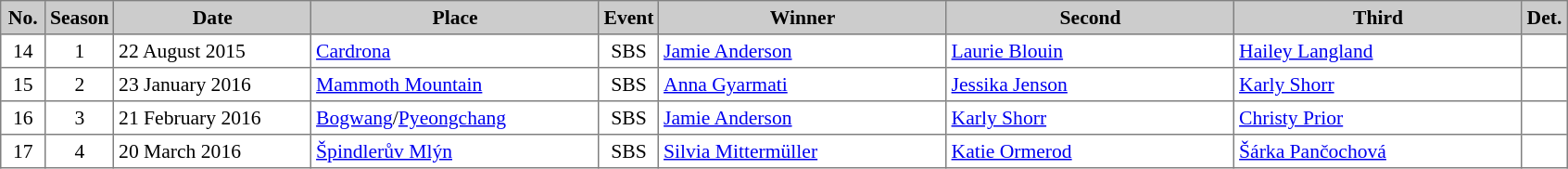<table cellpadding="3" cellspacing="0" border="1" style="background:#ffffff; font-size:90%; border:grey solid 1px; border-collapse:collapse;">
<tr style="background:#ccc; text-align:center;">
<th width=25>No.</th>
<th width=30>Season</th>
<th style="width:135px;">Date</th>
<th style="width:200px;">Place</th>
<th style="width:15px;">Event</th>
<th style="width:200px;">Winner</th>
<th style="width:200px;">Second</th>
<th style="width:200px;">Third</th>
<th style="width:15px;">Det.</th>
</tr>
<tr>
<td align=center>14</td>
<td align=center>1</td>
<td>22 August 2015</td>
<td> <a href='#'>Cardrona</a></td>
<td align=center>SBS</td>
<td> <a href='#'>Jamie Anderson</a></td>
<td> <a href='#'>Laurie Blouin</a></td>
<td> <a href='#'>Hailey Langland</a></td>
<td></td>
</tr>
<tr>
<td align=center>15</td>
<td align=center>2</td>
<td>23 January 2016</td>
<td> <a href='#'>Mammoth Mountain</a></td>
<td align=center>SBS</td>
<td> <a href='#'>Anna Gyarmati</a></td>
<td> <a href='#'>Jessika Jenson</a></td>
<td> <a href='#'>Karly Shorr</a></td>
<td></td>
</tr>
<tr>
<td align=center>16</td>
<td align=center>3</td>
<td>21 February 2016</td>
<td> <a href='#'>Bogwang</a>/<a href='#'>Pyeongchang</a></td>
<td align=center>SBS</td>
<td> <a href='#'>Jamie Anderson</a></td>
<td> <a href='#'>Karly Shorr</a></td>
<td> <a href='#'>Christy Prior</a></td>
<td></td>
</tr>
<tr>
<td align=center>17</td>
<td align=center>4</td>
<td>20 March 2016</td>
<td> <a href='#'>Špindlerův Mlýn</a></td>
<td align=center>SBS</td>
<td> <a href='#'>Silvia Mittermüller</a></td>
<td> <a href='#'>Katie Ormerod</a></td>
<td> <a href='#'>Šárka Pančochová</a></td>
<td></td>
</tr>
</table>
